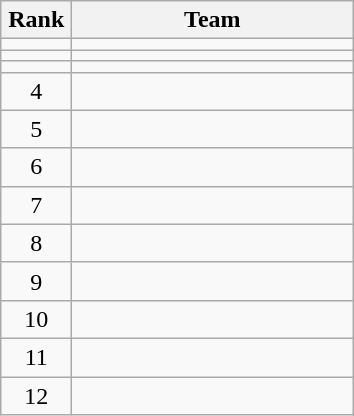<table class="wikitable" style="text-align: center;">
<tr>
<th width=40>Rank</th>
<th width=180>Team</th>
</tr>
<tr>
<td></td>
<td align=left></td>
</tr>
<tr>
<td></td>
<td align=left></td>
</tr>
<tr>
<td></td>
<td align=left></td>
</tr>
<tr>
<td>4</td>
<td align=left></td>
</tr>
<tr>
<td>5</td>
<td align=left></td>
</tr>
<tr>
<td>6</td>
<td align=left></td>
</tr>
<tr>
<td>7</td>
<td align=left></td>
</tr>
<tr>
<td>8</td>
<td align=left></td>
</tr>
<tr>
<td>9</td>
<td align=left></td>
</tr>
<tr>
<td>10</td>
<td align=left></td>
</tr>
<tr>
<td>11</td>
<td align=left></td>
</tr>
<tr>
<td>12</td>
<td align=left></td>
</tr>
</table>
